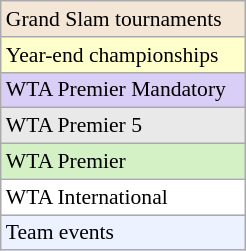<table class=wikitable style=font-size:90%;width:13%>
<tr style="background:#F3E6D7;">
<td>Grand Slam tournaments</td>
</tr>
<tr style="background:#ffc;">
<td>Year-end championships</td>
</tr>
<tr style="background:#d8cef6;">
<td>WTA Premier Mandatory</td>
</tr>
<tr style="background:#E9E9E9;">
<td>WTA Premier 5</td>
</tr>
<tr style="background:#D4F1C5;">
<td>WTA Premier</td>
</tr>
<tr style="background:#fff;">
<td>WTA International</td>
</tr>
<tr style="background:#ECF2FF;">
<td>Team events</td>
</tr>
</table>
